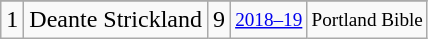<table class="wikitable">
<tr>
</tr>
<tr>
<td>1</td>
<td>Deante Strickland</td>
<td>9</td>
<td style="font-size:80%;"><a href='#'>2018–19</a></td>
<td style="font-size:80%;">Portland Bible</td>
</tr>
</table>
